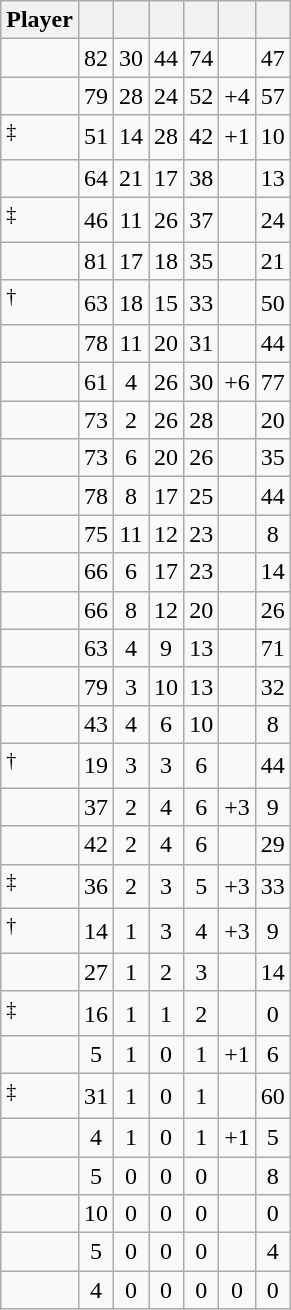<table class="wikitable sortable" style="text-align:center;">
<tr>
<th>Player</th>
<th></th>
<th></th>
<th></th>
<th></th>
<th data-sort-type="number"></th>
<th></th>
</tr>
<tr>
<td style="text-align:left;"></td>
<td>82</td>
<td>30</td>
<td>44</td>
<td>74</td>
<td></td>
<td>47</td>
</tr>
<tr>
<td style="text-align:left;"></td>
<td>79</td>
<td>28</td>
<td>24</td>
<td>52</td>
<td>+4</td>
<td>57</td>
</tr>
<tr>
<td style="text-align:left;"><sup>‡</sup></td>
<td>51</td>
<td>14</td>
<td>28</td>
<td>42</td>
<td>+1</td>
<td>10</td>
</tr>
<tr>
<td style="text-align:left;"></td>
<td>64</td>
<td>21</td>
<td>17</td>
<td>38</td>
<td></td>
<td>13</td>
</tr>
<tr>
<td style="text-align:left;"><sup>‡</sup></td>
<td>46</td>
<td>11</td>
<td>26</td>
<td>37</td>
<td></td>
<td>24</td>
</tr>
<tr>
<td style="text-align:left;"></td>
<td>81</td>
<td>17</td>
<td>18</td>
<td>35</td>
<td></td>
<td>21</td>
</tr>
<tr>
<td style="text-align:left;"><sup>†</sup></td>
<td>63</td>
<td>18</td>
<td>15</td>
<td>33</td>
<td></td>
<td>50</td>
</tr>
<tr>
<td style="text-align:left;"></td>
<td>78</td>
<td>11</td>
<td>20</td>
<td>31</td>
<td></td>
<td>44</td>
</tr>
<tr>
<td style="text-align:left;"></td>
<td>61</td>
<td>4</td>
<td>26</td>
<td>30</td>
<td>+6</td>
<td>77</td>
</tr>
<tr>
<td style="text-align:left;"></td>
<td>73</td>
<td>2</td>
<td>26</td>
<td>28</td>
<td></td>
<td>20</td>
</tr>
<tr>
<td style="text-align:left;"></td>
<td>73</td>
<td>6</td>
<td>20</td>
<td>26</td>
<td></td>
<td>35</td>
</tr>
<tr>
<td style="text-align:left;"></td>
<td>78</td>
<td>8</td>
<td>17</td>
<td>25</td>
<td></td>
<td>44</td>
</tr>
<tr>
<td style="text-align:left;"></td>
<td>75</td>
<td>11</td>
<td>12</td>
<td>23</td>
<td></td>
<td>8</td>
</tr>
<tr>
<td style="text-align:left;"></td>
<td>66</td>
<td>6</td>
<td>17</td>
<td>23</td>
<td></td>
<td>14</td>
</tr>
<tr>
<td style="text-align:left;"></td>
<td>66</td>
<td>8</td>
<td>12</td>
<td>20</td>
<td></td>
<td>26</td>
</tr>
<tr>
<td style="text-align:left;"></td>
<td>63</td>
<td>4</td>
<td>9</td>
<td>13</td>
<td></td>
<td>71</td>
</tr>
<tr>
<td style="text-align:left;"></td>
<td>79</td>
<td>3</td>
<td>10</td>
<td>13</td>
<td></td>
<td>32</td>
</tr>
<tr>
<td style="text-align:left;"></td>
<td>43</td>
<td>4</td>
<td>6</td>
<td>10</td>
<td></td>
<td>8</td>
</tr>
<tr>
<td style="text-align:left;"><sup>†</sup></td>
<td>19</td>
<td>3</td>
<td>3</td>
<td>6</td>
<td></td>
<td>44</td>
</tr>
<tr>
<td style="text-align:left;"></td>
<td>37</td>
<td>2</td>
<td>4</td>
<td>6</td>
<td>+3</td>
<td>9</td>
</tr>
<tr>
<td style="text-align:left;"></td>
<td>42</td>
<td>2</td>
<td>4</td>
<td>6</td>
<td></td>
<td>29</td>
</tr>
<tr>
<td style="text-align:left;"><sup>‡</sup></td>
<td>36</td>
<td>2</td>
<td>3</td>
<td>5</td>
<td>+3</td>
<td>33</td>
</tr>
<tr>
<td style="text-align:left;"><sup>†</sup></td>
<td>14</td>
<td>1</td>
<td>3</td>
<td>4</td>
<td>+3</td>
<td>9</td>
</tr>
<tr>
<td style="text-align:left;"></td>
<td>27</td>
<td>1</td>
<td>2</td>
<td>3</td>
<td></td>
<td>14</td>
</tr>
<tr>
<td style="text-align:left;"><sup>‡</sup></td>
<td>16</td>
<td>1</td>
<td>1</td>
<td>2</td>
<td></td>
<td>0</td>
</tr>
<tr>
<td style="text-align:left;"></td>
<td>5</td>
<td>1</td>
<td>0</td>
<td>1</td>
<td>+1</td>
<td>6</td>
</tr>
<tr>
<td style="text-align:left;"><sup>‡</sup></td>
<td>31</td>
<td>1</td>
<td>0</td>
<td>1</td>
<td></td>
<td>60</td>
</tr>
<tr>
<td style="text-align:left;"></td>
<td>4</td>
<td>1</td>
<td>0</td>
<td>1</td>
<td>+1</td>
<td>5</td>
</tr>
<tr>
<td style="text-align:left;"></td>
<td>5</td>
<td>0</td>
<td>0</td>
<td>0</td>
<td></td>
<td>8</td>
</tr>
<tr>
<td style="text-align:left;"></td>
<td>10</td>
<td>0</td>
<td>0</td>
<td>0</td>
<td></td>
<td>0</td>
</tr>
<tr>
<td style="text-align:left;"></td>
<td>5</td>
<td>0</td>
<td>0</td>
<td>0</td>
<td></td>
<td>4</td>
</tr>
<tr>
<td style="text-align:left;"></td>
<td>4</td>
<td>0</td>
<td>0</td>
<td>0</td>
<td>0</td>
<td>0</td>
</tr>
</table>
